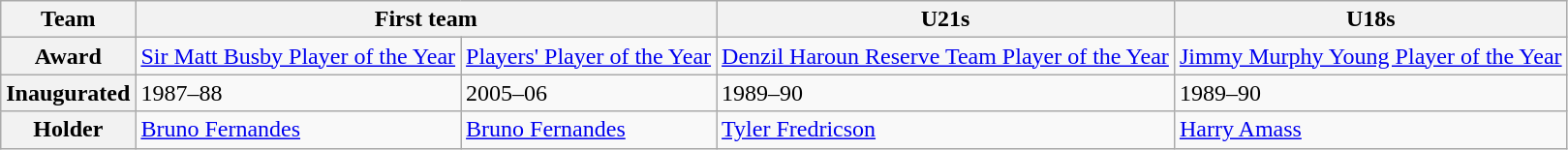<table class="wikitable">
<tr>
<th>Team</th>
<th colspan=2>First team</th>
<th>U21s</th>
<th>U18s</th>
</tr>
<tr>
<th>Award</th>
<td><a href='#'>Sir Matt Busby Player of the Year</a></td>
<td><a href='#'>Players' Player of the Year</a></td>
<td><a href='#'>Denzil Haroun Reserve Team Player of the Year</a></td>
<td><a href='#'>Jimmy Murphy Young Player of the Year</a></td>
</tr>
<tr>
<th>Inaugurated</th>
<td>1987–88</td>
<td>2005–06</td>
<td>1989–90</td>
<td>1989–90</td>
</tr>
<tr>
<th>Holder<br></th>
<td> <a href='#'>Bruno Fernandes</a></td>
<td> <a href='#'>Bruno Fernandes</a></td>
<td> <a href='#'>Tyler Fredricson</a></td>
<td> <a href='#'>Harry Amass</a></td>
</tr>
</table>
